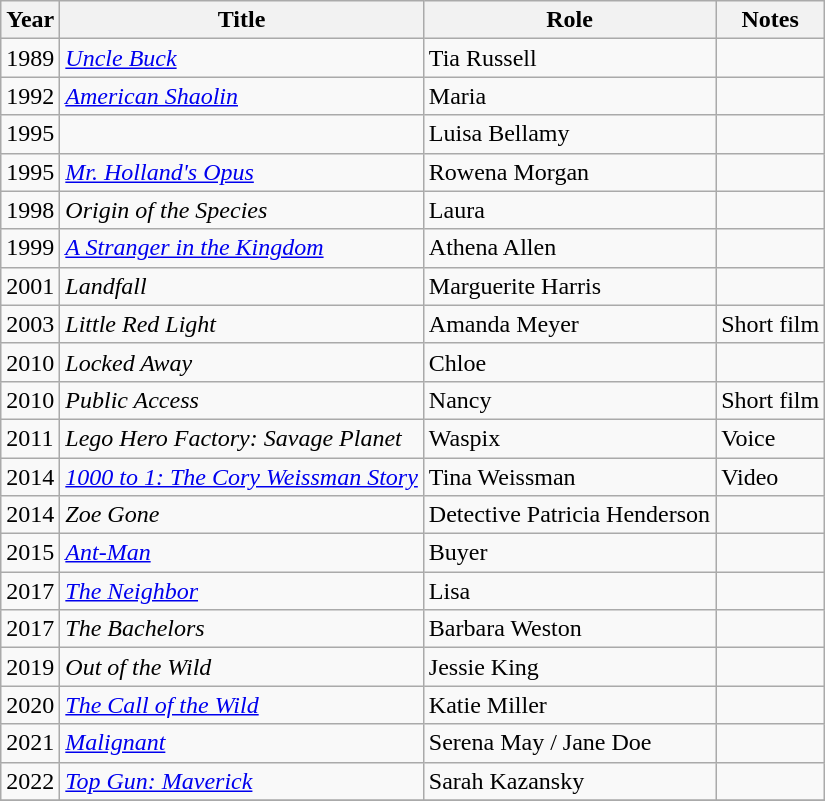<table class="wikitable sortable">
<tr>
<th>Year</th>
<th>Title</th>
<th>Role</th>
<th class="unsortable">Notes</th>
</tr>
<tr>
<td>1989</td>
<td><em><a href='#'>Uncle Buck</a></em></td>
<td>Tia Russell</td>
<td></td>
</tr>
<tr>
<td>1992</td>
<td><em><a href='#'>American Shaolin</a></em></td>
<td>Maria</td>
<td></td>
</tr>
<tr>
<td>1995</td>
<td><em></em></td>
<td>Luisa Bellamy</td>
<td></td>
</tr>
<tr>
<td>1995</td>
<td><em><a href='#'>Mr. Holland's Opus</a></em></td>
<td>Rowena Morgan</td>
<td></td>
</tr>
<tr>
<td>1998</td>
<td><em>Origin of the Species</em></td>
<td>Laura</td>
<td></td>
</tr>
<tr>
<td>1999</td>
<td><em><a href='#'>A Stranger in the Kingdom</a></em></td>
<td>Athena Allen</td>
<td></td>
</tr>
<tr>
<td>2001</td>
<td><em>Landfall</em></td>
<td>Marguerite Harris</td>
<td></td>
</tr>
<tr>
<td>2003</td>
<td><em>Little Red Light</em></td>
<td>Amanda Meyer</td>
<td>Short film</td>
</tr>
<tr>
<td>2010</td>
<td><em>Locked Away</em></td>
<td>Chloe</td>
<td></td>
</tr>
<tr>
<td>2010</td>
<td><em>Public Access</em></td>
<td>Nancy</td>
<td>Short film</td>
</tr>
<tr>
<td>2011</td>
<td><em>Lego Hero Factory: Savage Planet</em></td>
<td>Waspix</td>
<td>Voice</td>
</tr>
<tr>
<td>2014</td>
<td><em><a href='#'>1000 to 1: The Cory Weissman Story</a></em></td>
<td>Tina Weissman</td>
<td>Video</td>
</tr>
<tr>
<td>2014</td>
<td><em>Zoe Gone</em></td>
<td>Detective Patricia Henderson</td>
<td></td>
</tr>
<tr>
<td>2015</td>
<td><em><a href='#'>Ant-Man</a></em></td>
<td>Buyer</td>
<td></td>
</tr>
<tr>
<td>2017</td>
<td><em><a href='#'>The Neighbor</a></em></td>
<td>Lisa</td>
<td></td>
</tr>
<tr>
<td>2017</td>
<td><em>The Bachelors</em></td>
<td>Barbara Weston</td>
<td></td>
</tr>
<tr>
<td>2019</td>
<td><em>Out of the Wild</em></td>
<td>Jessie King</td>
<td></td>
</tr>
<tr>
<td>2020</td>
<td><em><a href='#'>The Call of the Wild</a></em></td>
<td>Katie Miller</td>
<td></td>
</tr>
<tr>
<td>2021</td>
<td><em><a href='#'>Malignant</a></em></td>
<td>Serena May / Jane Doe</td>
<td></td>
</tr>
<tr>
<td>2022</td>
<td><em><a href='#'>Top Gun: Maverick</a></em></td>
<td>Sarah Kazansky</td>
<td></td>
</tr>
<tr>
</tr>
</table>
